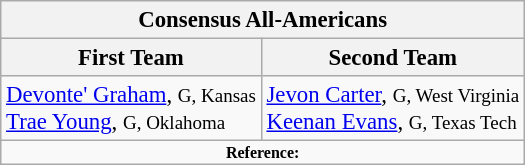<table class="wikitable" style="font-size: 95%">
<tr>
<th Colspan=2>Consensus All-Americans</th>
</tr>
<tr>
<th>First Team</th>
<th>Second Team</th>
</tr>
<tr>
<td><a href='#'>Devonte' Graham</a>, <small>G, Kansas</small><br><a href='#'>Trae Young</a>, <small>G, Oklahoma</small></td>
<td><a href='#'>Jevon Carter</a>, <small>G, West Virginia</small><br><a href='#'>Keenan Evans</a>, <small>G, Texas Tech</small></td>
</tr>
<tr>
<td colspan="4"  style="font-size:8pt; text-align:center;"><strong>Reference:</strong></td>
</tr>
</table>
